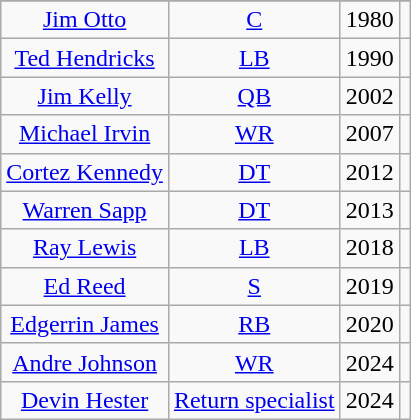<table class="wikitable" style="text-align:center">
<tr>
</tr>
<tr>
<td><a href='#'>Jim Otto</a></td>
<td><a href='#'>C</a></td>
<td>1980</td>
<td></td>
</tr>
<tr>
<td><a href='#'>Ted Hendricks</a></td>
<td><a href='#'>LB</a></td>
<td>1990</td>
<td></td>
</tr>
<tr>
<td><a href='#'>Jim Kelly</a></td>
<td><a href='#'>QB</a></td>
<td>2002</td>
<td></td>
</tr>
<tr>
<td><a href='#'>Michael Irvin</a></td>
<td><a href='#'>WR</a></td>
<td>2007</td>
<td></td>
</tr>
<tr>
<td><a href='#'>Cortez Kennedy</a></td>
<td><a href='#'>DT</a></td>
<td>2012</td>
<td></td>
</tr>
<tr>
<td><a href='#'>Warren Sapp</a></td>
<td><a href='#'>DT</a></td>
<td>2013</td>
<td></td>
</tr>
<tr>
<td><a href='#'>Ray Lewis</a></td>
<td><a href='#'>LB</a></td>
<td>2018</td>
<td></td>
</tr>
<tr>
<td><a href='#'>Ed Reed</a></td>
<td><a href='#'>S</a></td>
<td>2019</td>
<td></td>
</tr>
<tr>
<td><a href='#'>Edgerrin James</a></td>
<td><a href='#'>RB</a></td>
<td>2020</td>
<td></td>
</tr>
<tr>
<td><a href='#'>Andre Johnson</a></td>
<td><a href='#'>WR</a></td>
<td>2024</td>
<td></td>
</tr>
<tr>
<td><a href='#'>Devin Hester</a></td>
<td><a href='#'>Return specialist</a></td>
<td>2024</td>
<td></td>
</tr>
</table>
